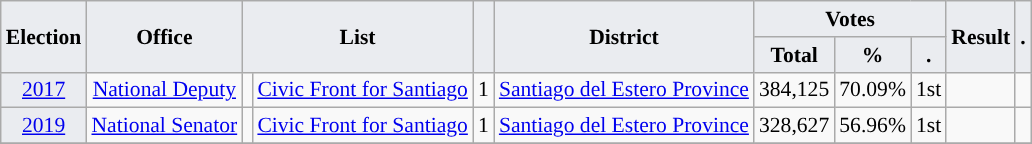<table class="wikitable" style="font-size:90%; text-align:center;">
<tr>
<th style="background-color:#EAECF0;" rowspan=2>Election</th>
<th style="background-color:#EAECF0;" rowspan=2>Office</th>
<th style="background-color:#EAECF0;" colspan=2 rowspan=2>List</th>
<th style="background-color:#EAECF0;" rowspan=2></th>
<th style="background-color:#EAECF0;" rowspan=2>District</th>
<th style="background-color:#EAECF0;" colspan=3>Votes</th>
<th style="background-color:#EAECF0;" rowspan=2>Result</th>
<th style="background-color:#EAECF0;" rowspan=2>.</th>
</tr>
<tr>
<th style="background-color:#EAECF0;">Total</th>
<th style="background-color:#EAECF0;">%</th>
<th style="background-color:#EAECF0;">.</th>
</tr>
<tr>
<td style="background-color:#EAECF0;"><a href='#'>2017</a></td>
<td><a href='#'>National Deputy</a></td>
<td style="background-color:"></td>
<td><a href='#'>Civic Front for Santiago</a></td>
<td>1</td>
<td><a href='#'>Santiago del Estero Province</a></td>
<td>384,125</td>
<td>70.09%</td>
<td>1st</td>
<td></td>
<td></td>
</tr>
<tr>
<td style="background-color:#EAECF0;"><a href='#'>2019</a></td>
<td><a href='#'>National Senator</a></td>
<td style="background-color:"></td>
<td><a href='#'>Civic Front for Santiago</a></td>
<td>1</td>
<td><a href='#'>Santiago del Estero Province</a></td>
<td>328,627</td>
<td>56.96%</td>
<td>1st</td>
<td></td>
<td></td>
</tr>
<tr>
</tr>
</table>
